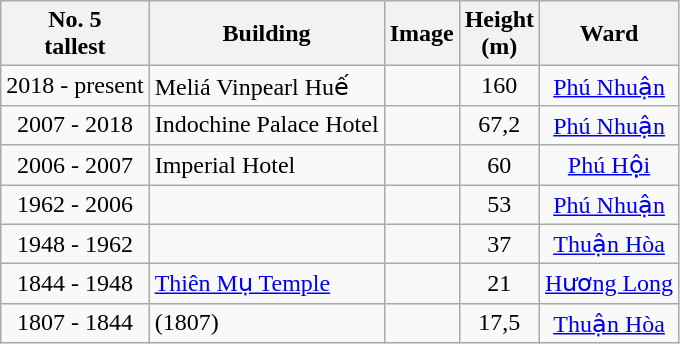<table class="wikitable sortable">
<tr>
<th>No. 5<br>tallest</th>
<th>Building</th>
<th>Image</th>
<th>Height<br>(m)</th>
<th>Ward</th>
</tr>
<tr>
<td align="center">2018 - present</td>
<td>Meliá Vinpearl Huế</td>
<td align="center"></td>
<td align="center">160</td>
<td align="center"><a href='#'>Phú Nhuận</a></td>
</tr>
<tr>
<td align="center">2007 - 2018</td>
<td>Indochine Palace Hotel</td>
<td align="center"></td>
<td align="center">67,2</td>
<td align="center"><a href='#'>Phú Nhuận</a></td>
</tr>
<tr>
<td align="center">2006 - 2007</td>
<td>Imperial Hotel</td>
<td align="center"></td>
<td align="center">60</td>
<td align="center"><a href='#'>Phú Hội</a></td>
</tr>
<tr>
<td align="center">1962 - 2006</td>
<td></td>
<td align="center"></td>
<td align="center">53</td>
<td align="center"><a href='#'>Phú Nhuận</a></td>
</tr>
<tr>
<td align="center">1948 - 1962</td>
<td></td>
<td align="center"></td>
<td align="center">37</td>
<td align="center"><a href='#'>Thuận Hòa</a></td>
</tr>
<tr>
<td align="center">1844 - 1948</td>
<td><a href='#'>Thiên Mụ Temple</a></td>
<td align="center"></td>
<td align="center">21</td>
<td align="center"><a href='#'>Hương Long</a></td>
</tr>
<tr>
<td align="center">1807 - 1844</td>
<td> (1807)</td>
<td align="center"></td>
<td align="center">17,5</td>
<td align="center"><a href='#'>Thuận Hòa</a></td>
</tr>
</table>
